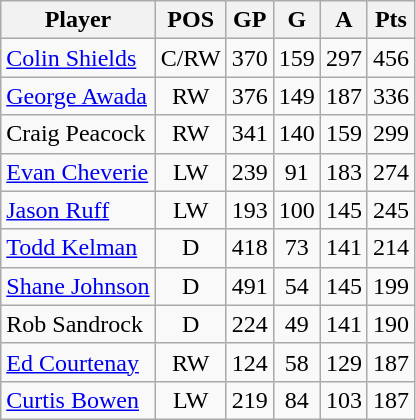<table class="wikitable">
<tr>
<th>Player</th>
<th>POS</th>
<th>GP</th>
<th>G</th>
<th>A</th>
<th>Pts</th>
</tr>
<tr style="text-align:center;">
<td style="text-align:left;"><a href='#'>Colin Shields</a></td>
<td>C/RW</td>
<td>370</td>
<td>159</td>
<td>297</td>
<td>456</td>
</tr>
<tr style="text-align:center;">
<td style="text-align:left;"><a href='#'>George Awada</a></td>
<td>RW</td>
<td>376</td>
<td>149</td>
<td>187</td>
<td>336</td>
</tr>
<tr style="text-align:center;">
<td style="text-align:left;">Craig Peacock</td>
<td>RW</td>
<td>341</td>
<td>140</td>
<td>159</td>
<td>299</td>
</tr>
<tr style="text-align:center;">
<td style="text-align:left;"><a href='#'>Evan Cheverie</a></td>
<td>LW</td>
<td>239</td>
<td>91</td>
<td>183</td>
<td>274</td>
</tr>
<tr style="text-align:center;">
<td style="text-align:left;"><a href='#'>Jason Ruff</a></td>
<td>LW</td>
<td>193</td>
<td>100</td>
<td>145</td>
<td>245</td>
</tr>
<tr style="text-align:center;">
<td style="text-align:left;"><a href='#'>Todd Kelman</a></td>
<td>D</td>
<td>418</td>
<td>73</td>
<td>141</td>
<td>214</td>
</tr>
<tr style="text-align:center;">
<td style="text-align:left;"><a href='#'>Shane Johnson</a></td>
<td>D</td>
<td>491</td>
<td>54</td>
<td>145</td>
<td>199</td>
</tr>
<tr style="text-align:center;">
<td style="text-align:left;">Rob Sandrock</td>
<td>D</td>
<td>224</td>
<td>49</td>
<td>141</td>
<td>190</td>
</tr>
<tr style="text-align:center;">
<td style="text-align:left;"><a href='#'>Ed Courtenay</a></td>
<td>RW</td>
<td>124</td>
<td>58</td>
<td>129</td>
<td>187</td>
</tr>
<tr style="text-align:center;">
<td style="text-align:left;"><a href='#'>Curtis Bowen</a></td>
<td>LW</td>
<td>219</td>
<td>84</td>
<td>103</td>
<td>187</td>
</tr>
</table>
